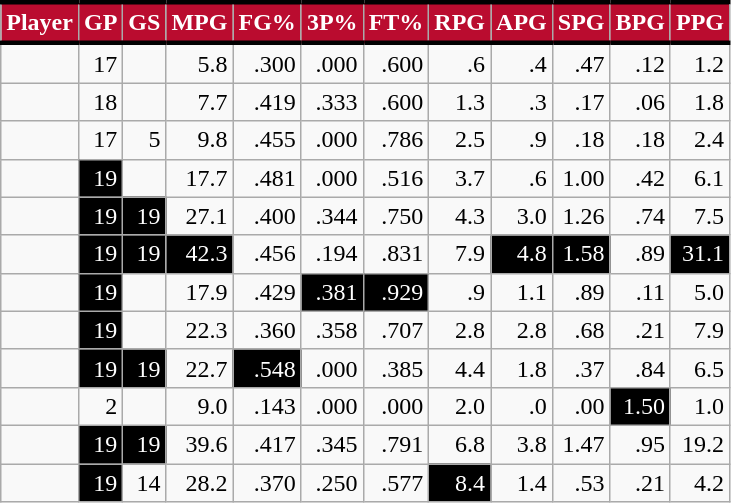<table class="wikitable sortable" style="text-align:right;">
<tr>
<th style="background:#BA0C2F; color:#FFFFFF; border-top:#010101 3px solid; border-bottom:#010101 3px solid;">Player</th>
<th style="background:#BA0C2F; color:#FFFFFF; border-top:#010101 3px solid; border-bottom:#010101 3px solid;">GP</th>
<th style="background:#BA0C2F; color:#FFFFFF; border-top:#010101 3px solid; border-bottom:#010101 3px solid;">GS</th>
<th style="background:#BA0C2F; color:#FFFFFF; border-top:#010101 3px solid; border-bottom:#010101 3px solid;">MPG</th>
<th style="background:#BA0C2F; color:#FFFFFF; border-top:#010101 3px solid; border-bottom:#010101 3px solid;">FG%</th>
<th style="background:#BA0C2F; color:#FFFFFF; border-top:#010101 3px solid; border-bottom:#010101 3px solid;">3P%</th>
<th style="background:#BA0C2F; color:#FFFFFF; border-top:#010101 3px solid; border-bottom:#010101 3px solid;">FT%</th>
<th style="background:#BA0C2F; color:#FFFFFF; border-top:#010101 3px solid; border-bottom:#010101 3px solid;">RPG</th>
<th style="background:#BA0C2F; color:#FFFFFF; border-top:#010101 3px solid; border-bottom:#010101 3px solid;">APG</th>
<th style="background:#BA0C2F; color:#FFFFFF; border-top:#010101 3px solid; border-bottom:#010101 3px solid;">SPG</th>
<th style="background:#BA0C2F; color:#FFFFFF; border-top:#010101 3px solid; border-bottom:#010101 3px solid;">BPG</th>
<th style="background:#BA0C2F; color:#FFFFFF; border-top:#010101 3px solid; border-bottom:#010101 3px solid;">PPG</th>
</tr>
<tr>
<td></td>
<td>17</td>
<td></td>
<td>5.8</td>
<td>.300</td>
<td>.000</td>
<td>.600</td>
<td>.6</td>
<td>.4</td>
<td>.47</td>
<td>.12</td>
<td>1.2</td>
</tr>
<tr>
<td></td>
<td>18</td>
<td></td>
<td>7.7</td>
<td>.419</td>
<td>.333</td>
<td>.600</td>
<td>1.3</td>
<td>.3</td>
<td>.17</td>
<td>.06</td>
<td>1.8</td>
</tr>
<tr>
<td></td>
<td>17</td>
<td>5</td>
<td>9.8</td>
<td>.455</td>
<td>.000</td>
<td>.786</td>
<td>2.5</td>
<td>.9</td>
<td>.18</td>
<td>.18</td>
<td>2.4</td>
</tr>
<tr>
<td></td>
<td style="background:black;color:white;">19</td>
<td></td>
<td>17.7</td>
<td>.481</td>
<td>.000</td>
<td>.516</td>
<td>3.7</td>
<td>.6</td>
<td>1.00</td>
<td>.42</td>
<td>6.1</td>
</tr>
<tr>
<td></td>
<td style="background:black;color:white;">19</td>
<td style="background:black;color:white;">19</td>
<td>27.1</td>
<td>.400</td>
<td>.344</td>
<td>.750</td>
<td>4.3</td>
<td>3.0</td>
<td>1.26</td>
<td>.74</td>
<td>7.5</td>
</tr>
<tr>
<td></td>
<td style="background:black;color:white;">19</td>
<td style="background:black;color:white;">19</td>
<td style="background:black;color:white;">42.3</td>
<td>.456</td>
<td>.194</td>
<td>.831</td>
<td>7.9</td>
<td style="background:black;color:white;">4.8</td>
<td style="background:black;color:white;">1.58</td>
<td>.89</td>
<td style="background:black;color:white;">31.1</td>
</tr>
<tr>
<td></td>
<td style="background:black;color:white;">19</td>
<td></td>
<td>17.9</td>
<td>.429</td>
<td style="background:black;color:white;">.381</td>
<td style="background:black;color:white;">.929</td>
<td>.9</td>
<td>1.1</td>
<td>.89</td>
<td>.11</td>
<td>5.0</td>
</tr>
<tr>
<td></td>
<td style="background:black;color:white;">19</td>
<td></td>
<td>22.3</td>
<td>.360</td>
<td>.358</td>
<td>.707</td>
<td>2.8</td>
<td>2.8</td>
<td>.68</td>
<td>.21</td>
<td>7.9</td>
</tr>
<tr>
<td></td>
<td style="background:black;color:white;">19</td>
<td style="background:black;color:white;">19</td>
<td>22.7</td>
<td style="background:black;color:white;">.548</td>
<td>.000</td>
<td>.385</td>
<td>4.4</td>
<td>1.8</td>
<td>.37</td>
<td>.84</td>
<td>6.5</td>
</tr>
<tr>
<td></td>
<td>2</td>
<td></td>
<td>9.0</td>
<td>.143</td>
<td>.000</td>
<td>.000</td>
<td>2.0</td>
<td>.0</td>
<td>.00</td>
<td style="background:black;color:white;">1.50</td>
<td>1.0</td>
</tr>
<tr>
<td></td>
<td style="background:black;color:white;">19</td>
<td style="background:black;color:white;">19</td>
<td>39.6</td>
<td>.417</td>
<td>.345</td>
<td>.791</td>
<td>6.8</td>
<td>3.8</td>
<td>1.47</td>
<td>.95</td>
<td>19.2</td>
</tr>
<tr>
<td></td>
<td style="background:black;color:white;">19</td>
<td>14</td>
<td>28.2</td>
<td>.370</td>
<td>.250</td>
<td>.577</td>
<td style="background:black;color:white;">8.4</td>
<td>1.4</td>
<td>.53</td>
<td>.21</td>
<td>4.2</td>
</tr>
</table>
